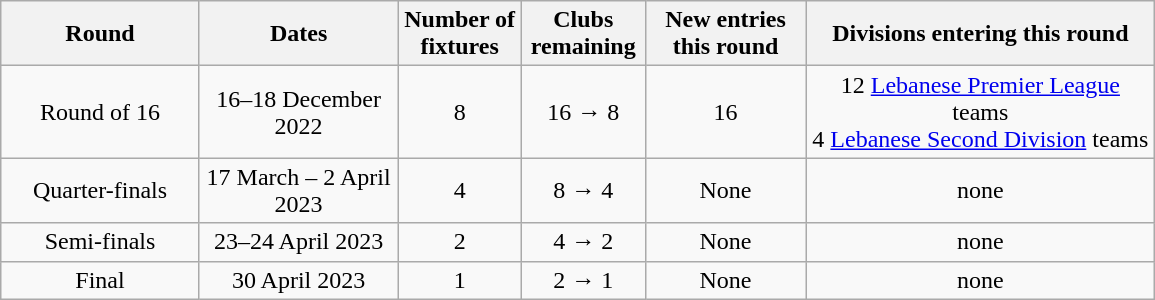<table class="wikitable plainrowheaders" style="text-align:center">
<tr>
<th scope="col" style="width:125px">Round</th>
<th scope="col" style="width:125px">Dates</th>
<th scope="col" style="width:75px">Number of fixtures</th>
<th scope="col" style="width:75px">Clubs remaining</th>
<th scope="col" style="width:100px">New entries this round</th>
<th scope="col" style="width:225px">Divisions entering this round</th>
</tr>
<tr>
<td>Round of 16</td>
<td>16–18 December 2022</td>
<td>8</td>
<td>16 → 8</td>
<td>16</td>
<td>12 <a href='#'>Lebanese Premier League</a> teams<br>4 <a href='#'>Lebanese Second Division</a> teams</td>
</tr>
<tr>
<td>Quarter-finals</td>
<td>17 March – 2 April 2023</td>
<td>4</td>
<td>8 → 4</td>
<td>None</td>
<td>none</td>
</tr>
<tr>
<td>Semi-finals</td>
<td>23–24 April 2023</td>
<td>2</td>
<td>4 → 2</td>
<td>None</td>
<td>none</td>
</tr>
<tr>
<td>Final</td>
<td>30 April 2023</td>
<td>1</td>
<td>2 → 1</td>
<td>None</td>
<td>none</td>
</tr>
</table>
